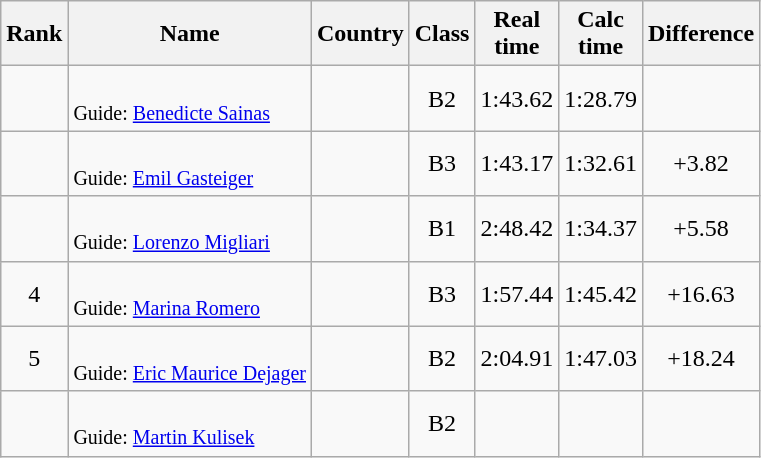<table class="wikitable sortable" style="text-align:center">
<tr>
<th>Rank</th>
<th>Name</th>
<th>Country</th>
<th>Class</th>
<th>Real<br>time</th>
<th>Calc<br>time</th>
<th Class="unsortable">Difference</th>
</tr>
<tr>
<td></td>
<td align=left><br><small>Guide: <a href='#'>Benedicte Sainas</a></small></td>
<td align=left></td>
<td>B2</td>
<td>1:43.62</td>
<td>1:28.79</td>
<td></td>
</tr>
<tr>
<td></td>
<td align=left><br><small>Guide: <a href='#'>Emil Gasteiger</a></small></td>
<td align=left></td>
<td>B3</td>
<td>1:43.17</td>
<td>1:32.61</td>
<td>+3.82</td>
</tr>
<tr>
<td></td>
<td align=left><br><small>Guide: <a href='#'>Lorenzo Migliari</a></small></td>
<td align=left></td>
<td>B1</td>
<td>2:48.42</td>
<td>1:34.37</td>
<td>+5.58</td>
</tr>
<tr>
<td>4</td>
<td align=left><br><small>Guide: <a href='#'>Marina Romero</a></small></td>
<td align=left></td>
<td>B3</td>
<td>1:57.44</td>
<td>1:45.42</td>
<td>+16.63</td>
</tr>
<tr>
<td>5</td>
<td align=left><br><small>Guide: <a href='#'>Eric Maurice Dejager</a></small></td>
<td align=left></td>
<td>B2</td>
<td>2:04.91</td>
<td>1:47.03</td>
<td>+18.24</td>
</tr>
<tr>
<td></td>
<td align=left><br><small>Guide: <a href='#'>Martin Kulisek</a></small></td>
<td align=left></td>
<td>B2</td>
<td></td>
<td></td>
<td></td>
</tr>
</table>
